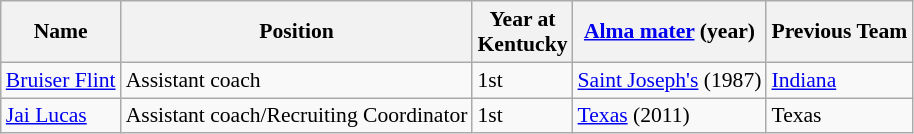<table class="wikitable sortable" style="font-size:90%;" border="1">
<tr>
<th>Name</th>
<th>Position</th>
<th>Year at<br>Kentucky</th>
<th><a href='#'>Alma mater</a> (year)</th>
<th ! class="unsortable">Previous Team</th>
</tr>
<tr>
<td><a href='#'>Bruiser Flint</a></td>
<td>Assistant coach</td>
<td>1st</td>
<td><a href='#'>Saint Joseph's</a> (1987)</td>
<td><a href='#'>Indiana</a></td>
</tr>
<tr>
<td><a href='#'>Jai Lucas</a></td>
<td>Assistant coach/Recruiting Coordinator</td>
<td>1st</td>
<td><a href='#'>Texas</a> (2011)</td>
<td>Texas</td>
</tr>
</table>
